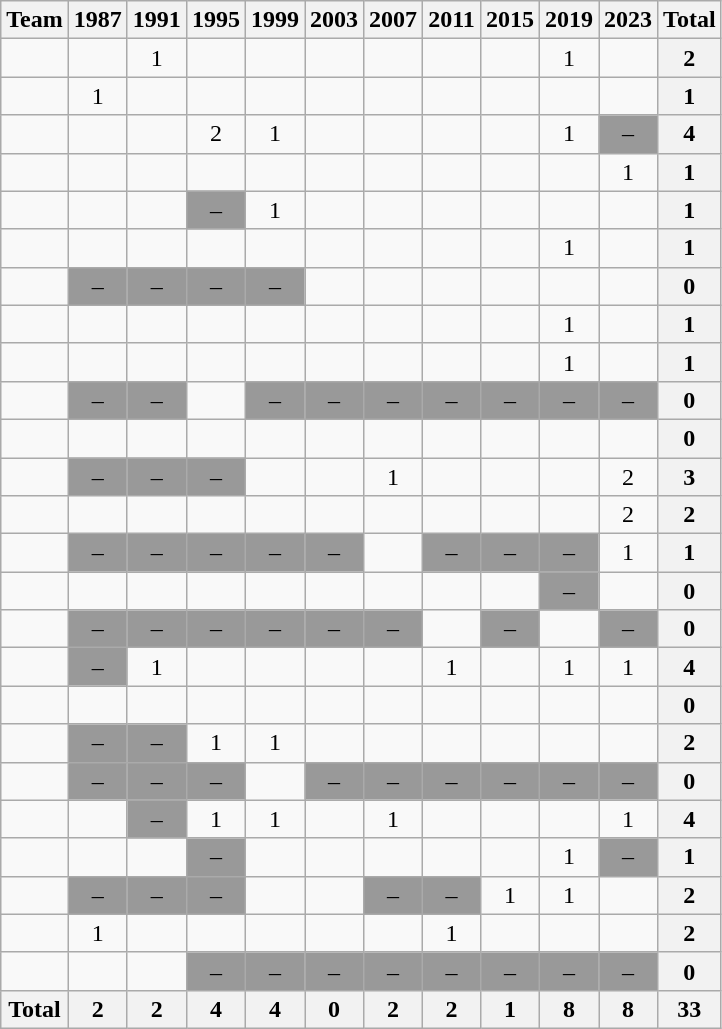<table class="wikitable sortable" style="text-align:center;">
<tr>
<th>Team</th>
<th>1987</th>
<th>1991</th>
<th>1995</th>
<th>1999</th>
<th>2003</th>
<th>2007</th>
<th>2011</th>
<th>2015</th>
<th>2019</th>
<th>2023</th>
<th>Total</th>
</tr>
<tr>
<td align="left"></td>
<td></td>
<td>1</td>
<td></td>
<td></td>
<td></td>
<td></td>
<td></td>
<td></td>
<td>1</td>
<td></td>
<th>2</th>
</tr>
<tr>
<td align="left"></td>
<td>1</td>
<td></td>
<td></td>
<td></td>
<td></td>
<td></td>
<td></td>
<td></td>
<td></td>
<td></td>
<th>1</th>
</tr>
<tr>
<td align="left"></td>
<td></td>
<td></td>
<td>2</td>
<td>1</td>
<td></td>
<td></td>
<td></td>
<td></td>
<td>1</td>
<td style="background:#999999;">–</td>
<th>4</th>
</tr>
<tr>
<td align="left"></td>
<td></td>
<td></td>
<td></td>
<td></td>
<td></td>
<td></td>
<td></td>
<td></td>
<td></td>
<td>1</td>
<th>1</th>
</tr>
<tr>
<td align="left"></td>
<td></td>
<td></td>
<td style="background:#999999;">–</td>
<td>1</td>
<td></td>
<td></td>
<td></td>
<td></td>
<td></td>
<td></td>
<th>1</th>
</tr>
<tr>
<td align="left"></td>
<td></td>
<td></td>
<td></td>
<td></td>
<td></td>
<td></td>
<td></td>
<td></td>
<td>1</td>
<td></td>
<th>1</th>
</tr>
<tr>
<td align="left"></td>
<td style="background:#999999;">–</td>
<td style="background:#999999;">–</td>
<td style="background:#999999;">–</td>
<td style="background:#999999;">–</td>
<td></td>
<td></td>
<td></td>
<td></td>
<td></td>
<td></td>
<th>0</th>
</tr>
<tr>
<td align="left"></td>
<td></td>
<td></td>
<td></td>
<td></td>
<td></td>
<td></td>
<td></td>
<td></td>
<td>1</td>
<td></td>
<th>1</th>
</tr>
<tr>
<td align="left"></td>
<td></td>
<td></td>
<td></td>
<td></td>
<td></td>
<td></td>
<td></td>
<td></td>
<td>1</td>
<td></td>
<th>1</th>
</tr>
<tr>
<td align="left"></td>
<td style="background:#999999;">–</td>
<td style="background:#999999;">–</td>
<td></td>
<td style="background:#999999;">–</td>
<td style="background:#999999;">–</td>
<td style="background:#999999;">–</td>
<td style="background:#999999;">–</td>
<td style="background:#999999;">–</td>
<td style="background:#999999;">–</td>
<td style="background:#999999;">–</td>
<th>0</th>
</tr>
<tr>
<td align="left"></td>
<td></td>
<td></td>
<td></td>
<td></td>
<td></td>
<td></td>
<td></td>
<td></td>
<td></td>
<td></td>
<th>0</th>
</tr>
<tr>
<td align="left"></td>
<td style="background:#999999;">–</td>
<td style="background:#999999;">–</td>
<td style="background:#999999;">–</td>
<td></td>
<td></td>
<td>1</td>
<td></td>
<td></td>
<td></td>
<td>2</td>
<th>3</th>
</tr>
<tr>
<td align="left"></td>
<td></td>
<td></td>
<td></td>
<td></td>
<td></td>
<td></td>
<td></td>
<td></td>
<td></td>
<td>2</td>
<th>2</th>
</tr>
<tr>
<td align="left"></td>
<td style="background:#999999;">–</td>
<td style="background:#999999;">–</td>
<td style="background:#999999;">–</td>
<td style="background:#999999;">–</td>
<td style="background:#999999;">–</td>
<td></td>
<td style="background:#999999;">–</td>
<td style="background:#999999;">–</td>
<td style="background:#999999;">–</td>
<td>1</td>
<th>1</th>
</tr>
<tr>
<td align="left"></td>
<td></td>
<td></td>
<td></td>
<td></td>
<td></td>
<td></td>
<td></td>
<td></td>
<td style="background:#999999;">–</td>
<td></td>
<th>0</th>
</tr>
<tr>
<td align="left"></td>
<td style="background:#999999;">–</td>
<td style="background:#999999;">–</td>
<td style="background:#999999;">–</td>
<td style="background:#999999;">–</td>
<td style="background:#999999;">–</td>
<td style="background:#999999;">–</td>
<td></td>
<td style="background:#999999;">–</td>
<td></td>
<td style="background:#999999;">–</td>
<th>0</th>
</tr>
<tr>
<td align="left"></td>
<td style="background:#999999;">–</td>
<td>1</td>
<td></td>
<td></td>
<td></td>
<td></td>
<td>1</td>
<td></td>
<td>1</td>
<td>1</td>
<th>4</th>
</tr>
<tr>
<td align="left"></td>
<td></td>
<td></td>
<td></td>
<td></td>
<td></td>
<td></td>
<td></td>
<td></td>
<td></td>
<td></td>
<th>0</th>
</tr>
<tr>
<td align="left"></td>
<td style="background:#999999;">–</td>
<td style="background:#999999;">–</td>
<td>1</td>
<td>1</td>
<td></td>
<td></td>
<td></td>
<td></td>
<td></td>
<td></td>
<th>2</th>
</tr>
<tr>
<td align="left"></td>
<td style="background:#999999;">–</td>
<td style="background:#999999;">–</td>
<td style="background:#999999;">–</td>
<td></td>
<td style="background:#999999;">–</td>
<td style="background:#999999;">–</td>
<td style="background:#999999;">–</td>
<td style="background:#999999;">–</td>
<td style="background:#999999;">–</td>
<td style="background:#999999;">–</td>
<th>0</th>
</tr>
<tr>
<td align="left"></td>
<td></td>
<td style="background:#999999;">–</td>
<td>1</td>
<td>1</td>
<td></td>
<td>1</td>
<td></td>
<td></td>
<td></td>
<td>1</td>
<th>4</th>
</tr>
<tr>
<td align="left"></td>
<td></td>
<td></td>
<td style="background:#999999;">–</td>
<td></td>
<td></td>
<td></td>
<td></td>
<td></td>
<td>1</td>
<td style="background:#999999;">–</td>
<th>1</th>
</tr>
<tr>
<td align="left"></td>
<td style="background:#999999;">–</td>
<td style="background:#999999;">–</td>
<td style="background:#999999;">–</td>
<td></td>
<td></td>
<td style="background:#999999;">–</td>
<td style="background:#999999;">–</td>
<td>1</td>
<td>1</td>
<td></td>
<th>2</th>
</tr>
<tr>
<td align="left"></td>
<td>1</td>
<td></td>
<td></td>
<td></td>
<td></td>
<td></td>
<td>1</td>
<td></td>
<td></td>
<td></td>
<th>2</th>
</tr>
<tr>
<td align="left"></td>
<td></td>
<td></td>
<td style="background:#999999;">–</td>
<td style="background:#999999;">–</td>
<td style="background:#999999;">–</td>
<td style="background:#999999;">–</td>
<td style="background:#999999;">–</td>
<td style="background:#999999;">–</td>
<td style="background:#999999;">–</td>
<td style="background:#999999;">–</td>
<th>0</th>
</tr>
<tr class="sortbottom">
<th>Total</th>
<th>2</th>
<th>2</th>
<th>4</th>
<th>4</th>
<th>0</th>
<th>2</th>
<th>2</th>
<th>1</th>
<th>8</th>
<th>8</th>
<th>33</th>
</tr>
</table>
